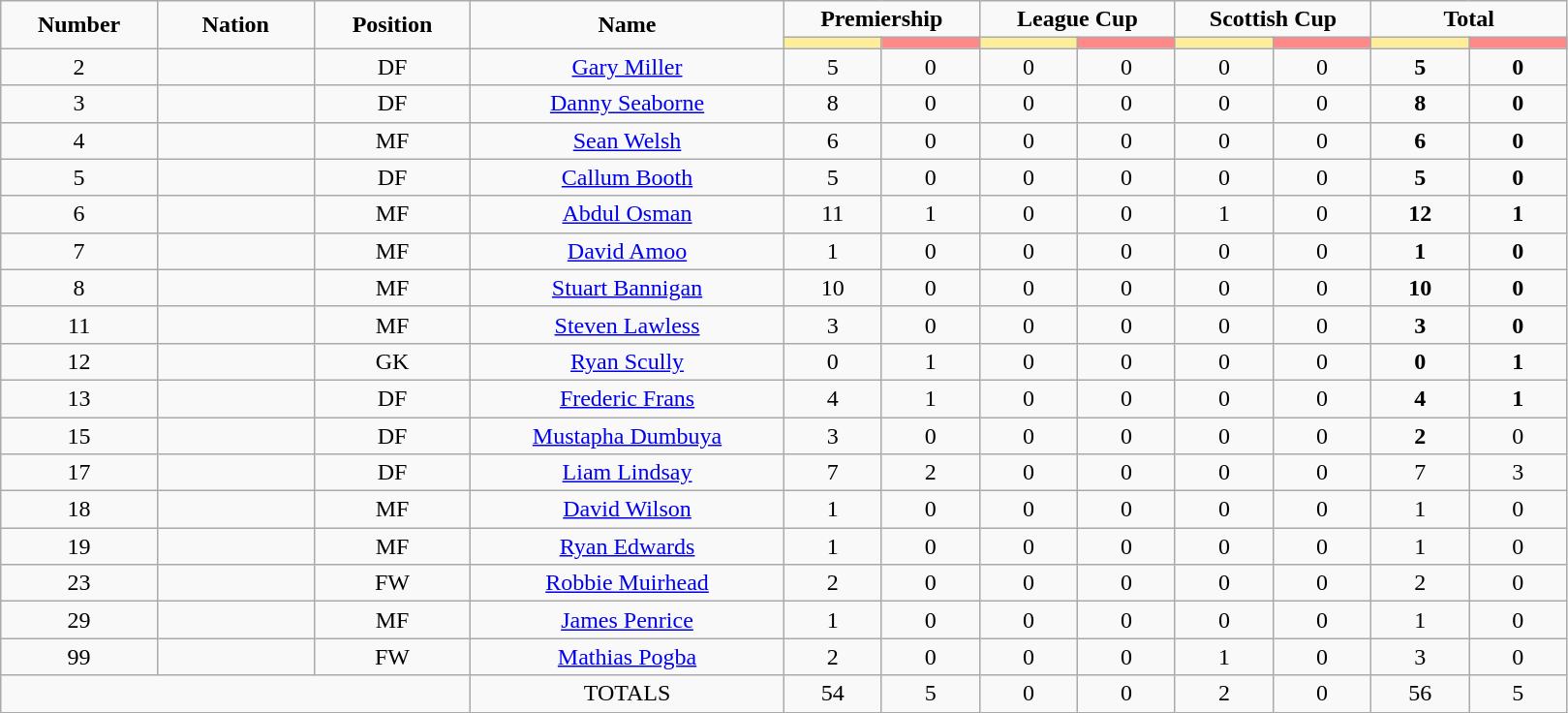<table class="wikitable" style="font-size: 100%; text-align: center;">
<tr>
<td rowspan="2" width="10%" align="center"><strong>Number</strong></td>
<td rowspan="2" width="10%" align="center"><strong>Nation</strong></td>
<td rowspan="2" width="10%" align="center"><strong>Position</strong></td>
<td rowspan="2" width="20%" align="center"><strong>Name</strong></td>
<td colspan="2" align="center"><strong>Premiership</strong></td>
<td colspan="2" align="center"><strong>League Cup</strong></td>
<td colspan="2" align="center"><strong>Scottish Cup</strong></td>
<td colspan="2" align="center"><strong>Total </strong></td>
</tr>
<tr>
<th width=60 style="background: #FFEE99"></th>
<th width=60 style="background: #FF8888"></th>
<th width=60 style="background: #FFEE99"></th>
<th width=60 style="background: #FF8888"></th>
<th width=60 style="background: #FFEE99"></th>
<th width=60 style="background: #FF8888"></th>
<th width=60 style="background: #FFEE99"></th>
<th width=60 style="background: #FF8888"></th>
</tr>
<tr>
<td>2</td>
<td></td>
<td>DF</td>
<td><a href='#'>Gary Miller</a></td>
<td>5</td>
<td>0</td>
<td>0</td>
<td>0</td>
<td>0</td>
<td>0</td>
<td><strong>5</strong></td>
<td><strong>0</strong></td>
</tr>
<tr>
<td>3</td>
<td></td>
<td>DF</td>
<td><a href='#'>Danny Seaborne</a></td>
<td>8</td>
<td>0</td>
<td>0</td>
<td>0</td>
<td>0</td>
<td>0</td>
<td><strong>8</strong></td>
<td><strong>0</strong></td>
</tr>
<tr>
<td>4</td>
<td></td>
<td>MF</td>
<td><a href='#'>Sean Welsh</a></td>
<td>6</td>
<td>0</td>
<td>0</td>
<td>0</td>
<td>0</td>
<td>0</td>
<td><strong>6</strong></td>
<td><strong>0</strong></td>
</tr>
<tr>
<td>5</td>
<td></td>
<td>DF</td>
<td><a href='#'>Callum Booth</a></td>
<td>5</td>
<td>0</td>
<td>0</td>
<td>0</td>
<td>0</td>
<td>0</td>
<td><strong>5</strong></td>
<td><strong>0</strong></td>
</tr>
<tr>
<td>6</td>
<td></td>
<td>MF</td>
<td><a href='#'>Abdul Osman</a></td>
<td>11</td>
<td>1</td>
<td>0</td>
<td>0</td>
<td>1</td>
<td>0</td>
<td><strong>12</strong></td>
<td><strong>1</strong></td>
</tr>
<tr>
<td>7</td>
<td></td>
<td>MF</td>
<td><a href='#'>David Amoo</a></td>
<td>1</td>
<td>0</td>
<td>0</td>
<td>0</td>
<td>0</td>
<td>0</td>
<td><strong>1</strong></td>
<td><strong>0</strong></td>
</tr>
<tr>
<td>8</td>
<td></td>
<td>MF</td>
<td><a href='#'>Stuart Bannigan</a></td>
<td>10</td>
<td>0</td>
<td>0</td>
<td>0</td>
<td>0</td>
<td>0</td>
<td><strong>10</strong></td>
<td><strong>0</strong></td>
</tr>
<tr>
<td>11</td>
<td></td>
<td>MF</td>
<td><a href='#'>Steven Lawless</a></td>
<td>3</td>
<td>0</td>
<td>0</td>
<td>0</td>
<td>0</td>
<td>0</td>
<td><strong>3</strong></td>
<td><strong>0</strong></td>
</tr>
<tr>
<td>12</td>
<td></td>
<td>GK</td>
<td><a href='#'>Ryan Scully</a></td>
<td>0</td>
<td>1</td>
<td>0</td>
<td>0</td>
<td>0</td>
<td>0</td>
<td><strong>0</strong></td>
<td><strong>1</strong></td>
</tr>
<tr>
<td>13</td>
<td></td>
<td>DF</td>
<td><a href='#'>Frederic Frans</a></td>
<td>4</td>
<td>1</td>
<td>0</td>
<td>0</td>
<td>0</td>
<td>0</td>
<td><strong>4</strong></td>
<td><strong>1</strong></td>
</tr>
<tr>
<td>15</td>
<td></td>
<td>DF</td>
<td><a href='#'>Mustapha Dumbuya</a></td>
<td>3</td>
<td>0</td>
<td>0</td>
<td>0</td>
<td>0</td>
<td>0</td>
<td><strong>2<em></td>
<td></strong>0<strong></td>
</tr>
<tr>
<td>17</td>
<td></td>
<td>DF</td>
<td><a href='#'>Liam Lindsay</a></td>
<td>7</td>
<td>2</td>
<td>0</td>
<td>0</td>
<td>0</td>
<td>0</td>
<td></strong>7<strong></td>
<td></strong>3<strong></td>
</tr>
<tr>
<td>18</td>
<td></td>
<td>MF</td>
<td><a href='#'>David Wilson</a></td>
<td>1</td>
<td>0</td>
<td>0</td>
<td>0</td>
<td>0</td>
<td>0</td>
<td></strong>1<strong></td>
<td></strong>0<strong></td>
</tr>
<tr>
<td>19</td>
<td></td>
<td>MF</td>
<td><a href='#'>Ryan Edwards</a></td>
<td>1</td>
<td>0</td>
<td>0</td>
<td>0</td>
<td>0</td>
<td>0</td>
<td></strong>1<strong></td>
<td></strong>0<strong></td>
</tr>
<tr>
<td>23</td>
<td></td>
<td>FW</td>
<td><a href='#'>Robbie Muirhead</a></td>
<td>2</td>
<td>0</td>
<td>0</td>
<td>0</td>
<td>0</td>
<td>0</td>
<td></strong>2<strong></td>
<td></strong>0<strong></td>
</tr>
<tr>
<td>29</td>
<td></td>
<td>MF</td>
<td><a href='#'>James Penrice</a></td>
<td>1</td>
<td>0</td>
<td>0</td>
<td>0</td>
<td>0</td>
<td>0</td>
<td></strong>1<strong></td>
<td></strong>0<strong></td>
</tr>
<tr>
<td>99</td>
<td></td>
<td>FW</td>
<td><a href='#'>Mathias Pogba</a></td>
<td>2</td>
<td>0</td>
<td>0</td>
<td>0</td>
<td>1</td>
<td>0</td>
<td></strong>3<strong></td>
<td></strong>0<strong></td>
</tr>
<tr>
<td colspan="3"></td>
<td></strong>TOTALS<strong></td>
<td></strong>54<strong></td>
<td></strong>5<strong></td>
<td></strong>0<strong></td>
<td></strong>0<strong></td>
<td></strong>2<strong></td>
<td></strong>0<strong></td>
<td></strong>56<strong></td>
<td></strong>5<strong></td>
</tr>
</table>
